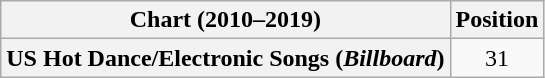<table class="wikitable plainrowheaders" style="text-align:center">
<tr>
<th scope="col">Chart (2010–2019)</th>
<th scope="col">Position</th>
</tr>
<tr>
<th scope="row">US Hot Dance/Electronic Songs (<em>Billboard</em>)</th>
<td>31</td>
</tr>
</table>
